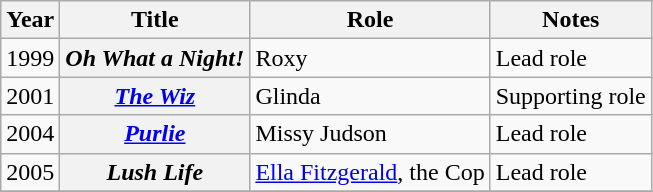<table class="wikitable sortable plainrowheaders">
<tr>
<th scope="col">Year</th>
<th scope="col">Title</th>
<th scope="col">Role</th>
<th scope="col" class="unsortable">Notes</th>
</tr>
<tr>
<td>1999</td>
<th scope="row"><em>Oh What a Night!</em></th>
<td>Roxy</td>
<td>Lead role</td>
</tr>
<tr>
<td>2001</td>
<th scope="row"><em><a href='#'>The Wiz</a></em></th>
<td>Glinda</td>
<td>Supporting role</td>
</tr>
<tr>
<td>2004</td>
<th scope="row"><em><a href='#'>Purlie</a></em></th>
<td>Missy Judson</td>
<td>Lead role</td>
</tr>
<tr>
<td>2005</td>
<th scope="row"><em>Lush Life</em></th>
<td><a href='#'>Ella Fitzgerald</a>, the Cop</td>
<td>Lead role</td>
</tr>
<tr>
</tr>
</table>
